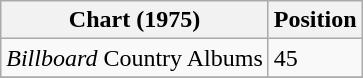<table class="wikitable">
<tr>
<th>Chart (1975)</th>
<th>Position</th>
</tr>
<tr>
<td><em>Billboard</em> Country Albums</td>
<td>45</td>
</tr>
<tr>
</tr>
</table>
